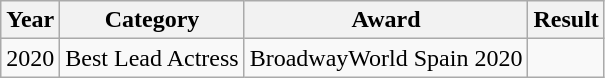<table class="wikitable">
<tr>
<th>Year</th>
<th>Category</th>
<th>Award</th>
<th>Result</th>
</tr>
<tr>
<td rowspan="2">2020</td>
<td>Best Lead Actress</td>
<td rowspan="3">BroadwayWorld Spain 2020 </td>
<td></td>
</tr>
</table>
